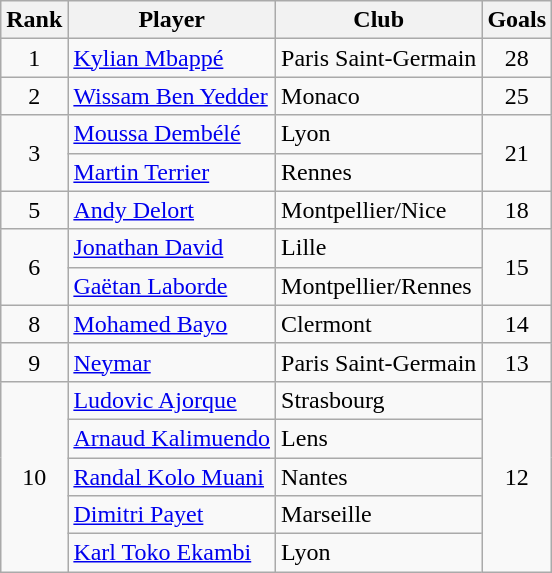<table class="wikitable" style="text-align:center">
<tr>
<th>Rank</th>
<th>Player</th>
<th>Club</th>
<th>Goals</th>
</tr>
<tr>
<td>1</td>
<td align="left"> <a href='#'>Kylian Mbappé</a></td>
<td align="left">Paris Saint-Germain</td>
<td>28</td>
</tr>
<tr>
<td>2</td>
<td align="left"> <a href='#'>Wissam Ben Yedder</a></td>
<td align="left">Monaco</td>
<td>25</td>
</tr>
<tr>
<td rowspan=2>3</td>
<td align="left"> <a href='#'>Moussa Dembélé</a></td>
<td align="left">Lyon</td>
<td rowspan=2>21</td>
</tr>
<tr>
<td align="left"> <a href='#'>Martin Terrier</a></td>
<td align="left">Rennes</td>
</tr>
<tr>
<td>5</td>
<td align="left"> <a href='#'>Andy Delort</a></td>
<td align="left">Montpellier/Nice</td>
<td>18</td>
</tr>
<tr>
<td rowspan=2>6</td>
<td align="left"> <a href='#'>Jonathan David</a></td>
<td align="left">Lille</td>
<td rowspan=2>15</td>
</tr>
<tr>
<td align="left"> <a href='#'>Gaëtan Laborde</a></td>
<td align="left">Montpellier/Rennes</td>
</tr>
<tr>
<td>8</td>
<td align="left"> <a href='#'>Mohamed Bayo</a></td>
<td align="left">Clermont</td>
<td>14</td>
</tr>
<tr>
<td>9</td>
<td align="left"> <a href='#'>Neymar</a></td>
<td align="left">Paris Saint-Germain</td>
<td>13</td>
</tr>
<tr>
<td rowspan=5>10</td>
<td align="left"> <a href='#'>Ludovic Ajorque</a></td>
<td align="left">Strasbourg</td>
<td rowspan=5>12</td>
</tr>
<tr>
<td align="left"> <a href='#'>Arnaud Kalimuendo</a></td>
<td align="left">Lens</td>
</tr>
<tr>
<td align="left"> <a href='#'>Randal Kolo Muani</a></td>
<td align="left">Nantes</td>
</tr>
<tr>
<td align="left"> <a href='#'>Dimitri Payet</a></td>
<td align="left">Marseille</td>
</tr>
<tr>
<td align="left"> <a href='#'>Karl Toko Ekambi</a></td>
<td align="left">Lyon</td>
</tr>
</table>
